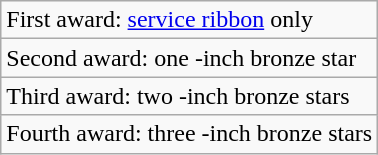<table class="wikitable">
<tr>
<td> First award: <a href='#'>service ribbon</a> only</td>
</tr>
<tr>
<td> Second award: one -inch bronze star</td>
</tr>
<tr>
<td> Third award: two -inch bronze stars</td>
</tr>
<tr>
<td> Fourth award: three -inch bronze stars</td>
</tr>
</table>
